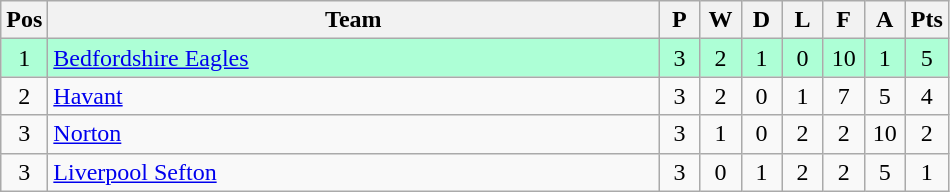<table class="wikitable" style="font-size: 100%">
<tr>
<th width=20>Pos</th>
<th width=400>Team</th>
<th width=20>P</th>
<th width=20>W</th>
<th width=20>D</th>
<th width=20>L</th>
<th width=20>F</th>
<th width=20>A</th>
<th width=20>Pts</th>
</tr>
<tr align=center style="background: #ADFFD6;">
<td>1</td>
<td align="left"><a href='#'>Bedfordshire Eagles</a></td>
<td>3</td>
<td>2</td>
<td>1</td>
<td>0</td>
<td>10</td>
<td>1</td>
<td>5</td>
</tr>
<tr align=center>
<td>2</td>
<td align="left"><a href='#'>Havant</a></td>
<td>3</td>
<td>2</td>
<td>0</td>
<td>1</td>
<td>7</td>
<td>5</td>
<td>4</td>
</tr>
<tr align=center>
<td>3</td>
<td align="left"><a href='#'>Norton</a></td>
<td>3</td>
<td>1</td>
<td>0</td>
<td>2</td>
<td>2</td>
<td>10</td>
<td>2</td>
</tr>
<tr align=center>
<td>3</td>
<td align="left"><a href='#'>Liverpool Sefton</a></td>
<td>3</td>
<td>0</td>
<td>1</td>
<td>2</td>
<td>2</td>
<td>5</td>
<td>1</td>
</tr>
</table>
